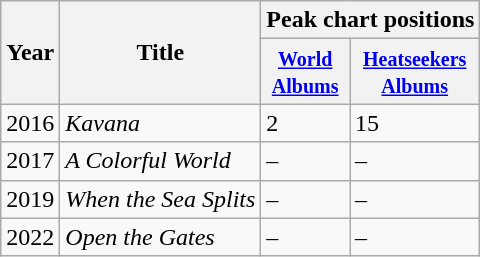<table class="wikitable">
<tr>
<th rowspan="2">Year</th>
<th rowspan="2">Title</th>
<th colspan="2">Peak chart positions</th>
</tr>
<tr>
<th><a href='#'><small>World</small></a><br><a href='#'><small>Albums</small></a></th>
<th><small><a href='#'>Heatseekers</a></small><br><small><a href='#'>Albums</a></small></th>
</tr>
<tr>
<td>2016</td>
<td><em>Kavana</em></td>
<td>2</td>
<td>15</td>
</tr>
<tr>
<td>2017</td>
<td><em>A Colorful World</em></td>
<td>–</td>
<td>–</td>
</tr>
<tr>
<td>2019</td>
<td><em>When the Sea Splits</em></td>
<td>–</td>
<td>–</td>
</tr>
<tr>
<td>2022</td>
<td><em>Open the Gates</em></td>
<td>–</td>
<td>–</td>
</tr>
</table>
